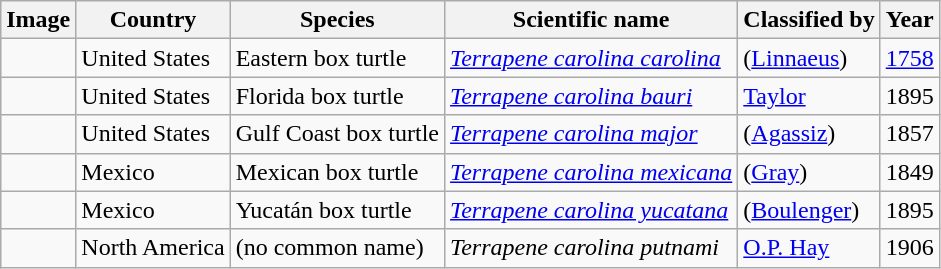<table class="wikitable sortable">
<tr>
<th>Image</th>
<th>Country</th>
<th>Species</th>
<th>Scientific name</th>
<th>Classified by</th>
<th>Year</th>
</tr>
<tr>
<td></td>
<td>United States</td>
<td>Eastern box turtle</td>
<td><em><a href='#'>Terrapene carolina carolina</a></em></td>
<td>(<a href='#'>Linnaeus</a>)</td>
<td><a href='#'>1758</a></td>
</tr>
<tr>
<td></td>
<td>United States</td>
<td>Florida box turtle</td>
<td><em><a href='#'>Terrapene carolina bauri</a></em></td>
<td><a href='#'>Taylor</a></td>
<td>1895</td>
</tr>
<tr>
<td></td>
<td>United States</td>
<td>Gulf Coast box turtle</td>
<td><em><a href='#'>Terrapene carolina major</a></em></td>
<td>(<a href='#'>Agassiz</a>)</td>
<td>1857</td>
</tr>
<tr>
<td></td>
<td>Mexico</td>
<td>Mexican box turtle</td>
<td><em><a href='#'>Terrapene carolina mexicana</a></em></td>
<td>(<a href='#'>Gray</a>)</td>
<td>1849</td>
</tr>
<tr>
<td></td>
<td>Mexico</td>
<td>Yucatán box turtle</td>
<td><em><a href='#'>Terrapene carolina yucatana</a></em></td>
<td>(<a href='#'>Boulenger</a>)</td>
<td>1895</td>
</tr>
<tr>
<td></td>
<td>North America</td>
<td>(no common name)</td>
<td><em>Terrapene carolina putnami</em></td>
<td> <a href='#'>O.P. Hay</a></td>
<td>1906</td>
</tr>
</table>
